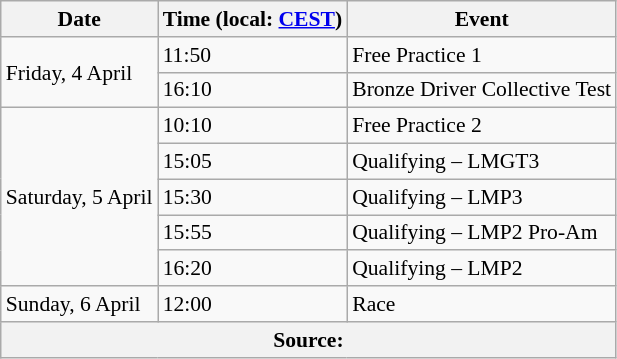<table class="wikitable" style="font-size: 90%;">
<tr>
<th>Date</th>
<th>Time (local: <a href='#'>CEST</a>)</th>
<th>Event</th>
</tr>
<tr>
<td rowspan="2">Friday, 4 April</td>
<td>11:50</td>
<td>Free Practice 1</td>
</tr>
<tr>
<td>16:10</td>
<td>Bronze Driver Collective Test</td>
</tr>
<tr>
<td rowspan="5">Saturday, 5 April</td>
<td>10:10</td>
<td>Free Practice 2</td>
</tr>
<tr>
<td>15:05</td>
<td>Qualifying – LMGT3</td>
</tr>
<tr>
<td>15:30</td>
<td>Qualifying – LMP3</td>
</tr>
<tr>
<td>15:55</td>
<td>Qualifying – LMP2 Pro-Am</td>
</tr>
<tr>
<td>16:20</td>
<td>Qualifying – LMP2</td>
</tr>
<tr>
<td>Sunday, 6 April</td>
<td>12:00</td>
<td>Race</td>
</tr>
<tr>
<th colspan="3">Source:</th>
</tr>
</table>
